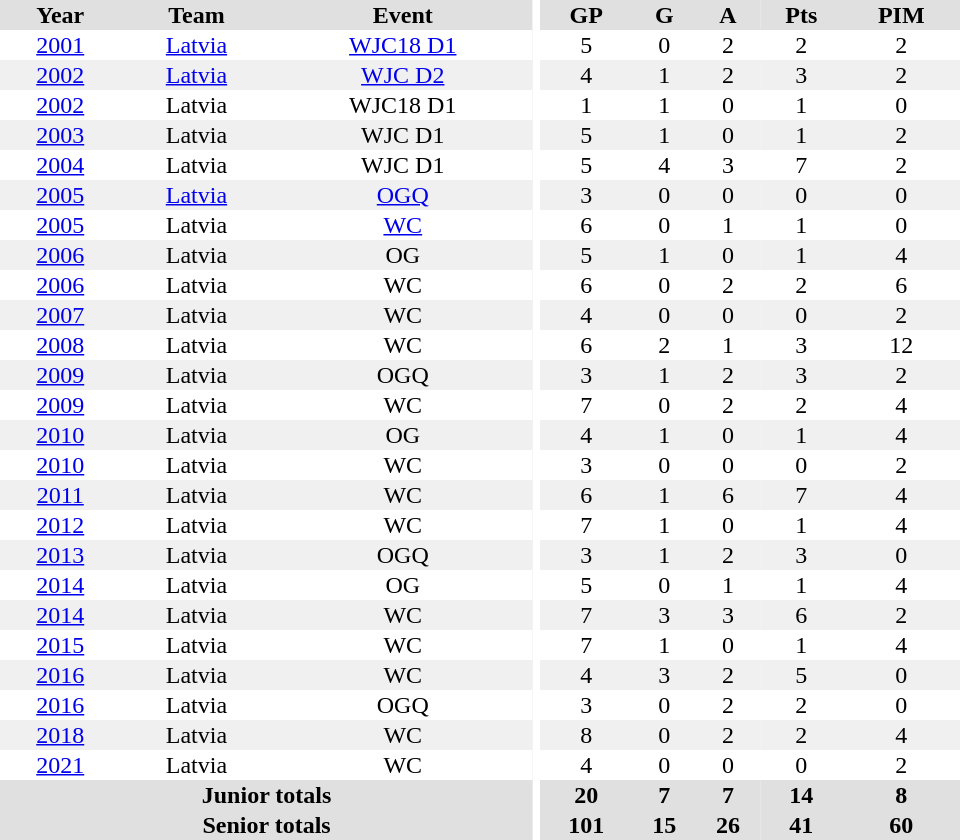<table border="0" cellpadding="1" cellspacing="0" ID="Table3" style="text-align:center; width:40em">
<tr ALIGN="center" bgcolor="#e0e0e0">
<th>Year</th>
<th>Team</th>
<th>Event</th>
<th rowspan="99" bgcolor="#ffffff"></th>
<th>GP</th>
<th>G</th>
<th>A</th>
<th>Pts</th>
<th>PIM</th>
</tr>
<tr>
<td><a href='#'>2001</a></td>
<td><a href='#'>Latvia</a></td>
<td><a href='#'>WJC18 D1</a></td>
<td>5</td>
<td>0</td>
<td>2</td>
<td>2</td>
<td>2</td>
</tr>
<tr bgcolor="#f0f0f0">
<td><a href='#'>2002</a></td>
<td><a href='#'>Latvia</a></td>
<td><a href='#'>WJC D2</a></td>
<td>4</td>
<td>1</td>
<td>2</td>
<td>3</td>
<td>2</td>
</tr>
<tr>
<td><a href='#'>2002</a></td>
<td>Latvia</td>
<td>WJC18 D1</td>
<td>1</td>
<td>1</td>
<td>0</td>
<td>1</td>
<td>0</td>
</tr>
<tr bgcolor="#f0f0f0">
<td><a href='#'>2003</a></td>
<td>Latvia</td>
<td>WJC D1</td>
<td>5</td>
<td>1</td>
<td>0</td>
<td>1</td>
<td>2</td>
</tr>
<tr>
<td><a href='#'>2004</a></td>
<td>Latvia</td>
<td>WJC D1</td>
<td>5</td>
<td>4</td>
<td>3</td>
<td>7</td>
<td>2</td>
</tr>
<tr bgcolor="#f0f0f0">
<td><a href='#'>2005</a></td>
<td><a href='#'>Latvia</a></td>
<td><a href='#'>OGQ</a></td>
<td>3</td>
<td>0</td>
<td>0</td>
<td>0</td>
<td>0</td>
</tr>
<tr>
<td><a href='#'>2005</a></td>
<td>Latvia</td>
<td><a href='#'>WC</a></td>
<td>6</td>
<td>0</td>
<td>1</td>
<td>1</td>
<td>0</td>
</tr>
<tr bgcolor="#f0f0f0">
<td><a href='#'>2006</a></td>
<td>Latvia</td>
<td>OG</td>
<td>5</td>
<td>1</td>
<td>0</td>
<td>1</td>
<td>4</td>
</tr>
<tr>
<td><a href='#'>2006</a></td>
<td>Latvia</td>
<td>WC</td>
<td>6</td>
<td>0</td>
<td>2</td>
<td>2</td>
<td>6</td>
</tr>
<tr bgcolor="#f0f0f0">
<td><a href='#'>2007</a></td>
<td>Latvia</td>
<td>WC</td>
<td>4</td>
<td>0</td>
<td>0</td>
<td>0</td>
<td>2</td>
</tr>
<tr>
<td><a href='#'>2008</a></td>
<td>Latvia</td>
<td>WC</td>
<td>6</td>
<td>2</td>
<td>1</td>
<td>3</td>
<td>12</td>
</tr>
<tr bgcolor="#f0f0f0">
<td><a href='#'>2009</a></td>
<td>Latvia</td>
<td>OGQ</td>
<td>3</td>
<td>1</td>
<td>2</td>
<td>3</td>
<td>2</td>
</tr>
<tr>
<td><a href='#'>2009</a></td>
<td>Latvia</td>
<td>WC</td>
<td>7</td>
<td>0</td>
<td>2</td>
<td>2</td>
<td>4</td>
</tr>
<tr bgcolor="#f0f0f0">
<td><a href='#'>2010</a></td>
<td>Latvia</td>
<td>OG</td>
<td>4</td>
<td>1</td>
<td>0</td>
<td>1</td>
<td>4</td>
</tr>
<tr>
<td><a href='#'>2010</a></td>
<td>Latvia</td>
<td>WC</td>
<td>3</td>
<td>0</td>
<td>0</td>
<td>0</td>
<td>2</td>
</tr>
<tr bgcolor="#f0f0f0">
<td><a href='#'>2011</a></td>
<td>Latvia</td>
<td>WC</td>
<td>6</td>
<td>1</td>
<td>6</td>
<td>7</td>
<td>4</td>
</tr>
<tr>
<td><a href='#'>2012</a></td>
<td>Latvia</td>
<td>WC</td>
<td>7</td>
<td>1</td>
<td>0</td>
<td>1</td>
<td>4</td>
</tr>
<tr bgcolor="#f0f0f0">
<td><a href='#'>2013</a></td>
<td>Latvia</td>
<td>OGQ</td>
<td>3</td>
<td>1</td>
<td>2</td>
<td>3</td>
<td>0</td>
</tr>
<tr>
<td><a href='#'>2014</a></td>
<td>Latvia</td>
<td>OG</td>
<td>5</td>
<td>0</td>
<td>1</td>
<td>1</td>
<td>4</td>
</tr>
<tr bgcolor="#f0f0f0">
<td><a href='#'>2014</a></td>
<td>Latvia</td>
<td>WC</td>
<td>7</td>
<td>3</td>
<td>3</td>
<td>6</td>
<td>2</td>
</tr>
<tr>
<td><a href='#'>2015</a></td>
<td>Latvia</td>
<td>WC</td>
<td>7</td>
<td>1</td>
<td>0</td>
<td>1</td>
<td>4</td>
</tr>
<tr bgcolor="#f0f0f0">
<td><a href='#'>2016</a></td>
<td>Latvia</td>
<td>WC</td>
<td>4</td>
<td>3</td>
<td>2</td>
<td>5</td>
<td>0</td>
</tr>
<tr>
<td><a href='#'>2016</a></td>
<td>Latvia</td>
<td>OGQ</td>
<td>3</td>
<td>0</td>
<td>2</td>
<td>2</td>
<td>0</td>
</tr>
<tr bgcolor="#f0f0f0">
<td><a href='#'>2018</a></td>
<td>Latvia</td>
<td>WC</td>
<td>8</td>
<td>0</td>
<td>2</td>
<td>2</td>
<td>4</td>
</tr>
<tr>
<td><a href='#'>2021</a></td>
<td>Latvia</td>
<td>WC</td>
<td>4</td>
<td>0</td>
<td>0</td>
<td>0</td>
<td>2</td>
</tr>
<tr bgcolor="#e0e0e0">
<th colspan="3">Junior totals</th>
<th>20</th>
<th>7</th>
<th>7</th>
<th>14</th>
<th>8</th>
</tr>
<tr bgcolor="#e0e0e0">
<th colspan="3">Senior totals</th>
<th>101</th>
<th>15</th>
<th>26</th>
<th>41</th>
<th>60</th>
</tr>
</table>
